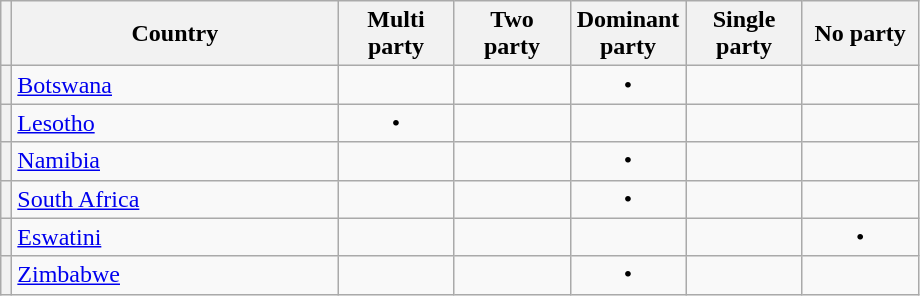<table class="wikitable" style="text-align:center">
<tr>
<th></th>
<th width="210">Country</th>
<th width="70">Multi party</th>
<th width="70">Two party</th>
<th width="70">Dominant party</th>
<th width="70">Single party</th>
<th width="70">No party</th>
</tr>
<tr>
<th></th>
<td style="text-align:left"><a href='#'>Botswana</a></td>
<td></td>
<td></td>
<td>•</td>
<td></td>
<td></td>
</tr>
<tr>
<th></th>
<td style="text-align:left"><a href='#'>Lesotho</a></td>
<td>•</td>
<td></td>
<td></td>
<td></td>
<td></td>
</tr>
<tr>
<th></th>
<td style="text-align:left"><a href='#'>Namibia</a></td>
<td></td>
<td></td>
<td>•</td>
<td></td>
<td></td>
</tr>
<tr>
<th></th>
<td style="text-align:left"><a href='#'>South Africa</a></td>
<td></td>
<td></td>
<td>•</td>
<td></td>
<td></td>
</tr>
<tr>
<th></th>
<td style="text-align:left"><a href='#'>Eswatini</a></td>
<td></td>
<td></td>
<td></td>
<td></td>
<td>•</td>
</tr>
<tr>
<th></th>
<td style="text-align:left"><a href='#'>Zimbabwe</a></td>
<td></td>
<td></td>
<td>•</td>
<td></td>
<td></td>
</tr>
</table>
